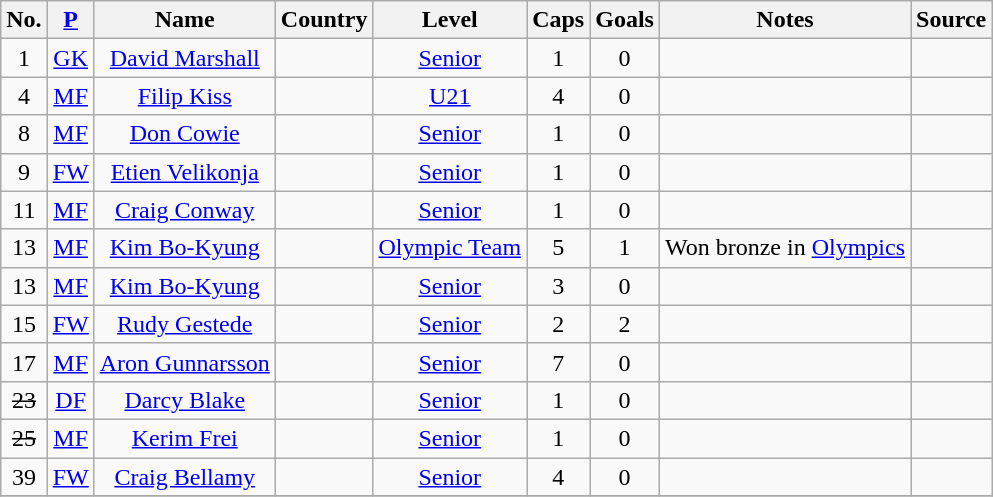<table class="wikitable" style="text-align: center;">
<tr>
<th>No.</th>
<th><a href='#'>P</a></th>
<th>Name</th>
<th>Country</th>
<th>Level</th>
<th>Caps</th>
<th>Goals</th>
<th>Notes</th>
<th>Source</th>
</tr>
<tr>
<td>1</td>
<td><a href='#'>GK</a></td>
<td><a href='#'>David Marshall</a></td>
<td></td>
<td><a href='#'>Senior</a></td>
<td>1</td>
<td>0</td>
<td></td>
<td></td>
</tr>
<tr>
<td>4</td>
<td><a href='#'>MF</a></td>
<td><a href='#'>Filip Kiss</a></td>
<td></td>
<td><a href='#'>U21</a></td>
<td>4</td>
<td>0</td>
<td></td>
<td></td>
</tr>
<tr>
<td>8</td>
<td><a href='#'>MF</a></td>
<td><a href='#'>Don Cowie</a></td>
<td></td>
<td><a href='#'>Senior</a></td>
<td>1</td>
<td>0</td>
<td></td>
<td></td>
</tr>
<tr>
<td>9</td>
<td><a href='#'>FW</a></td>
<td><a href='#'>Etien Velikonja</a></td>
<td></td>
<td><a href='#'>Senior</a></td>
<td>1</td>
<td>0</td>
<td></td>
<td></td>
</tr>
<tr>
<td>11</td>
<td><a href='#'>MF</a></td>
<td><a href='#'>Craig Conway</a></td>
<td></td>
<td><a href='#'>Senior</a></td>
<td>1</td>
<td>0</td>
<td></td>
<td></td>
</tr>
<tr>
<td>13</td>
<td><a href='#'>MF</a></td>
<td><a href='#'>Kim Bo-Kyung</a></td>
<td></td>
<td><a href='#'>Olympic Team</a></td>
<td>5</td>
<td>1</td>
<td>Won bronze in <a href='#'>Olympics</a></td>
<td></td>
</tr>
<tr>
<td>13</td>
<td><a href='#'>MF</a></td>
<td><a href='#'>Kim Bo-Kyung</a></td>
<td></td>
<td><a href='#'>Senior</a></td>
<td>3</td>
<td>0</td>
<td></td>
<td></td>
</tr>
<tr>
<td>15</td>
<td><a href='#'>FW</a></td>
<td><a href='#'>Rudy Gestede</a></td>
<td></td>
<td><a href='#'>Senior</a></td>
<td>2</td>
<td>2</td>
<td></td>
<td></td>
</tr>
<tr>
<td>17</td>
<td><a href='#'>MF</a></td>
<td><a href='#'>Aron Gunnarsson</a></td>
<td></td>
<td><a href='#'>Senior</a></td>
<td>7</td>
<td>0</td>
<td></td>
<td></td>
</tr>
<tr>
<td><s>23</s></td>
<td><a href='#'>DF</a></td>
<td><a href='#'>Darcy Blake</a></td>
<td></td>
<td><a href='#'>Senior</a></td>
<td>1</td>
<td>0</td>
<td></td>
<td></td>
</tr>
<tr>
<td><s>25</s></td>
<td><a href='#'>MF</a></td>
<td><a href='#'>Kerim Frei</a></td>
<td></td>
<td><a href='#'>Senior</a></td>
<td>1</td>
<td>0</td>
<td></td>
<td></td>
</tr>
<tr>
<td>39</td>
<td><a href='#'>FW</a></td>
<td><a href='#'>Craig Bellamy</a></td>
<td></td>
<td><a href='#'>Senior</a></td>
<td>4</td>
<td>0</td>
<td></td>
<td></td>
</tr>
<tr>
</tr>
</table>
